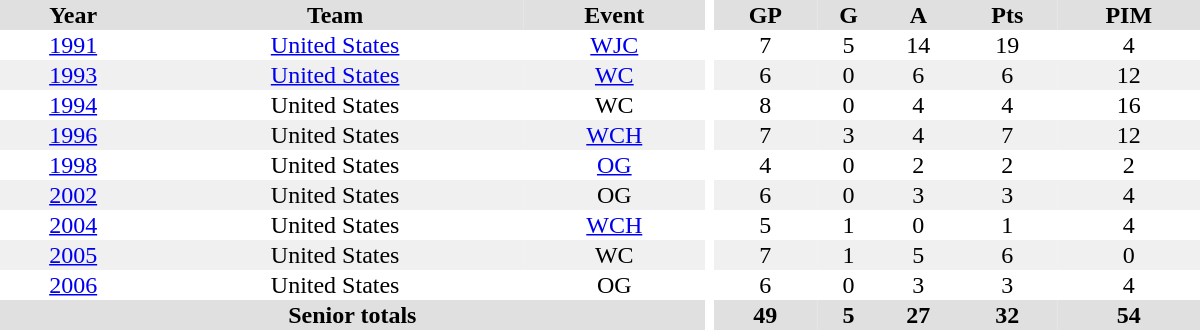<table border="0" cellpadding="1" cellspacing="0" ID="Table3" style="text-align:center; width:50em">
<tr ALIGN="center" bgcolor="#e0e0e0">
<th>Year</th>
<th>Team</th>
<th>Event</th>
<th rowspan="99" bgcolor="#ffffff"></th>
<th>GP</th>
<th>G</th>
<th>A</th>
<th>Pts</th>
<th>PIM</th>
</tr>
<tr>
<td><a href='#'>1991</a></td>
<td><a href='#'>United States</a></td>
<td><a href='#'>WJC</a></td>
<td>7</td>
<td>5</td>
<td>14</td>
<td>19</td>
<td>4</td>
</tr>
<tr bgcolor="#f0f0f0">
<td><a href='#'>1993</a></td>
<td><a href='#'>United States</a></td>
<td><a href='#'>WC</a></td>
<td>6</td>
<td>0</td>
<td>6</td>
<td>6</td>
<td>12</td>
</tr>
<tr>
<td><a href='#'>1994</a></td>
<td>United States</td>
<td>WC</td>
<td>8</td>
<td>0</td>
<td>4</td>
<td>4</td>
<td>16</td>
</tr>
<tr bgcolor="#f0f0f0">
<td><a href='#'>1996</a></td>
<td>United States</td>
<td><a href='#'>WCH</a></td>
<td>7</td>
<td>3</td>
<td>4</td>
<td>7</td>
<td>12</td>
</tr>
<tr>
<td><a href='#'>1998</a></td>
<td>United States</td>
<td><a href='#'>OG</a></td>
<td>4</td>
<td>0</td>
<td>2</td>
<td>2</td>
<td>2</td>
</tr>
<tr bgcolor="#f0f0f0">
<td><a href='#'>2002</a></td>
<td>United States</td>
<td>OG</td>
<td>6</td>
<td>0</td>
<td>3</td>
<td>3</td>
<td>4</td>
</tr>
<tr>
<td><a href='#'>2004</a></td>
<td>United States</td>
<td><a href='#'>WCH</a></td>
<td>5</td>
<td>1</td>
<td>0</td>
<td>1</td>
<td>4</td>
</tr>
<tr bgcolor="#f0f0f0">
<td><a href='#'>2005</a></td>
<td>United States</td>
<td>WC</td>
<td>7</td>
<td>1</td>
<td>5</td>
<td>6</td>
<td>0</td>
</tr>
<tr>
<td><a href='#'>2006</a></td>
<td>United States</td>
<td>OG</td>
<td>6</td>
<td>0</td>
<td>3</td>
<td>3</td>
<td>4</td>
</tr>
<tr bgcolor="#e0e0e0">
<th colspan="3">Senior totals</th>
<th>49</th>
<th>5</th>
<th>27</th>
<th>32</th>
<th>54</th>
</tr>
</table>
